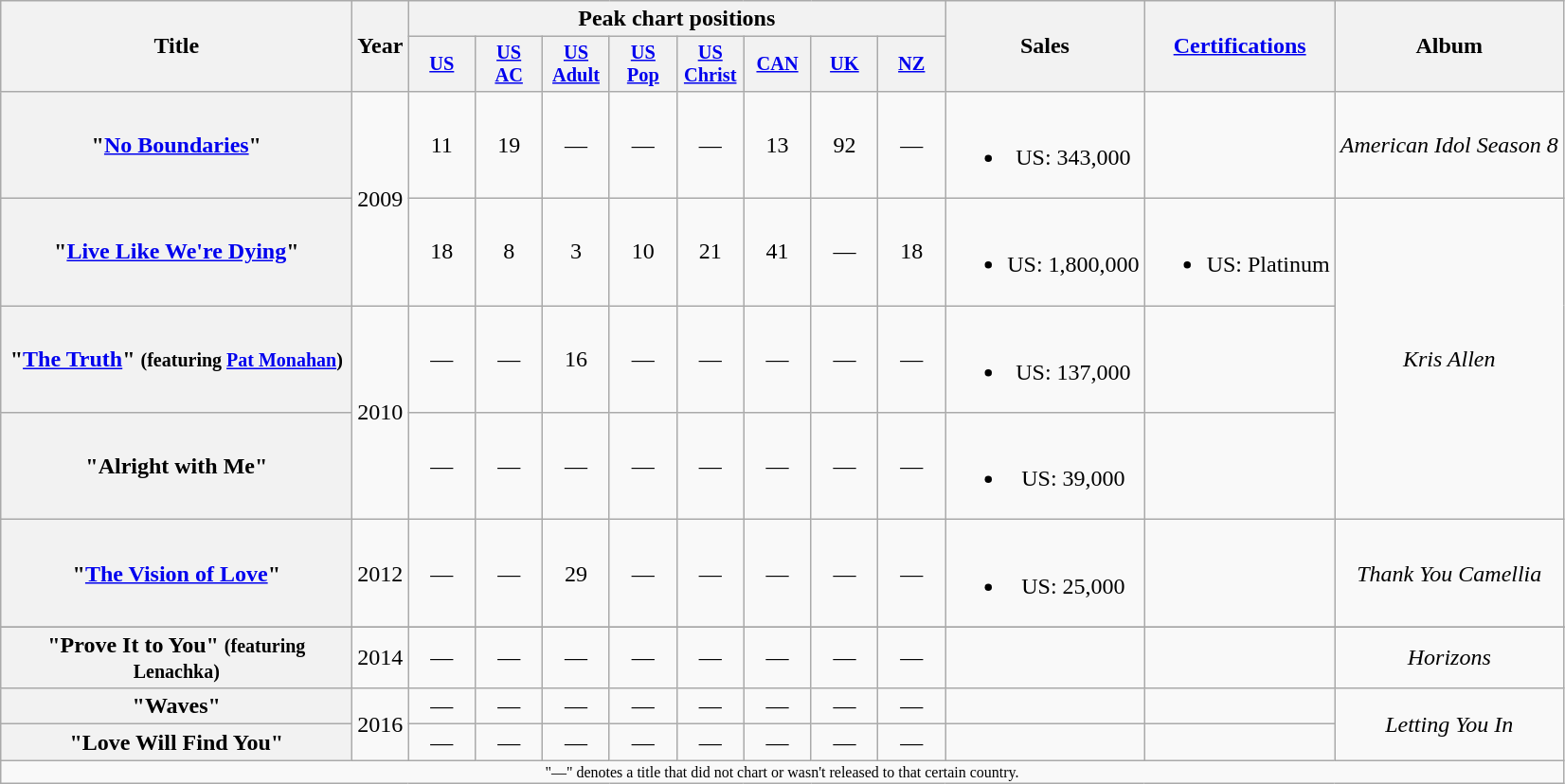<table class="wikitable plainrowheaders" style="text-align:center;">
<tr>
<th scope="col" rowspan="2" style="width:15em;">Title</th>
<th scope="col" rowspan="2">Year</th>
<th scope="col" colspan="8">Peak chart positions</th>
<th scope="col" rowspan="2">Sales</th>
<th scope="col" rowspan="2"><a href='#'>Certifications</a></th>
<th scope="col" rowspan="2">Album</th>
</tr>
<tr>
<th scope="col" style="width:3em;font-size:85%;"><a href='#'>US</a><br></th>
<th scope="col" style="width:3em;font-size:85%;"><a href='#'>US<br>AC</a><br></th>
<th scope="col" style="width:3em;font-size:85%;"><a href='#'>US<br>Adult</a><br></th>
<th scope="col" style="width:3em;font-size:85%;"><a href='#'>US<br>Pop</a><br></th>
<th scope="col" style="width:3em;font-size:85%;"><a href='#'>US<br>Christ</a><br></th>
<th scope="col" style="width:3em;font-size:85%;"><a href='#'>CAN</a><br></th>
<th scope="col" style="width:3em;font-size:85%;"><a href='#'>UK</a><br></th>
<th scope="col" style="width:3em;font-size:85%;"><a href='#'>NZ</a><br></th>
</tr>
<tr>
<th scope="row">"<a href='#'>No Boundaries</a>"</th>
<td rowspan="2">2009</td>
<td>11</td>
<td>19</td>
<td>—</td>
<td>—</td>
<td>—</td>
<td>13</td>
<td>92</td>
<td>—</td>
<td><br><ul><li>US: 343,000</li></ul></td>
<td></td>
<td><em>American Idol Season 8</em></td>
</tr>
<tr>
<th scope="row">"<a href='#'>Live Like We're Dying</a>"</th>
<td>18</td>
<td>8</td>
<td>3</td>
<td>10</td>
<td>21</td>
<td>41</td>
<td>—</td>
<td>18</td>
<td><br><ul><li>US: 1,800,000</li></ul></td>
<td><br><ul><li>US: Platinum</li></ul></td>
<td rowspan="3"><em>Kris Allen</em></td>
</tr>
<tr>
<th scope="row">"<a href='#'>The Truth</a>" <small>(featuring <a href='#'>Pat Monahan</a>)</small></th>
<td rowspan=2 align="left">2010</td>
<td>—</td>
<td>—</td>
<td>16</td>
<td>—</td>
<td>—</td>
<td>—</td>
<td>—</td>
<td>—</td>
<td><br><ul><li>US: 137,000</li></ul></td>
<td></td>
</tr>
<tr>
<th scope="row">"Alright with Me"</th>
<td>—</td>
<td>—</td>
<td>—</td>
<td>—</td>
<td>—</td>
<td>—</td>
<td>—</td>
<td>—</td>
<td><br><ul><li>US: 39,000</li></ul></td>
<td></td>
</tr>
<tr>
<th scope="row">"<a href='#'>The Vision of Love</a>"</th>
<td rowspan="1">2012</td>
<td>—</td>
<td>—</td>
<td>29</td>
<td>—</td>
<td>—</td>
<td>—</td>
<td>—</td>
<td>—</td>
<td><br><ul><li>US: 25,000</li></ul></td>
<td></td>
<td rowspan="1"><em>Thank You Camellia</em></td>
</tr>
<tr>
</tr>
<tr>
<th scope="row">"Prove It to You" <small>(featuring Lenachka)</small></th>
<td>2014</td>
<td>—</td>
<td>—</td>
<td>—</td>
<td>—</td>
<td>—</td>
<td>—</td>
<td>—</td>
<td>—</td>
<td></td>
<td></td>
<td><em>Horizons</em></td>
</tr>
<tr>
<th scope="row">"Waves"</th>
<td rowspan="2">2016</td>
<td>—</td>
<td>—</td>
<td>—</td>
<td>—</td>
<td>—</td>
<td>—</td>
<td>—</td>
<td>—</td>
<td></td>
<td></td>
<td rowspan="2"><em>Letting You In</em></td>
</tr>
<tr>
<th scope="row">"Love Will Find You"</th>
<td>—</td>
<td>—</td>
<td>—</td>
<td>—</td>
<td>—</td>
<td>—</td>
<td>—</td>
<td>—</td>
<td></td>
<td></td>
</tr>
<tr>
<td colspan="14" style="font-size:8pt">"—" denotes a title that did not chart or wasn't released to that certain country.</td>
</tr>
</table>
